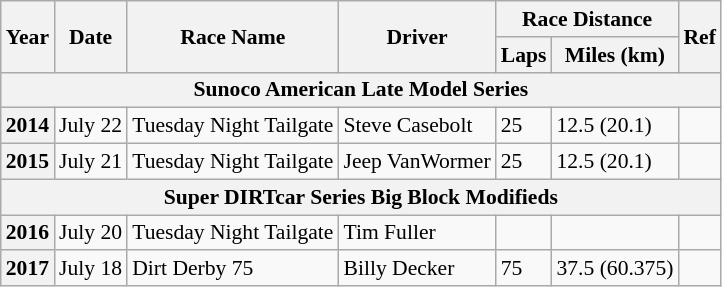<table class="wikitable" style="font-size: 90%;">
<tr>
<th rowspan="2">Year</th>
<th rowspan="2">Date</th>
<th rowspan="2">Race Name</th>
<th rowspan="2">Driver</th>
<th colspan="2">Race Distance</th>
<th rowspan="2">Ref</th>
</tr>
<tr>
<th>Laps</th>
<th>Miles (km)</th>
</tr>
<tr>
<th colspan=7>Sunoco American Late Model Series</th>
</tr>
<tr>
<th>2014</th>
<td>July 22</td>
<td>Tuesday Night Tailgate</td>
<td>Steve Casebolt</td>
<td>25</td>
<td>12.5 (20.1)</td>
<td></td>
</tr>
<tr>
<th>2015</th>
<td>July 21</td>
<td>Tuesday Night Tailgate</td>
<td>Jeep VanWormer</td>
<td>25</td>
<td>12.5 (20.1)</td>
<td></td>
</tr>
<tr>
<th colspan=7>Super DIRTcar Series Big Block Modifieds</th>
</tr>
<tr>
<th>2016</th>
<td>July 20</td>
<td>Tuesday Night Tailgate</td>
<td>Tim Fuller</td>
<td></td>
<td></td>
<td></td>
</tr>
<tr>
<th>2017</th>
<td>July 18</td>
<td>Dirt Derby 75</td>
<td>Billy Decker</td>
<td>75</td>
<td>37.5 (60.375)</td>
<td></td>
</tr>
</table>
